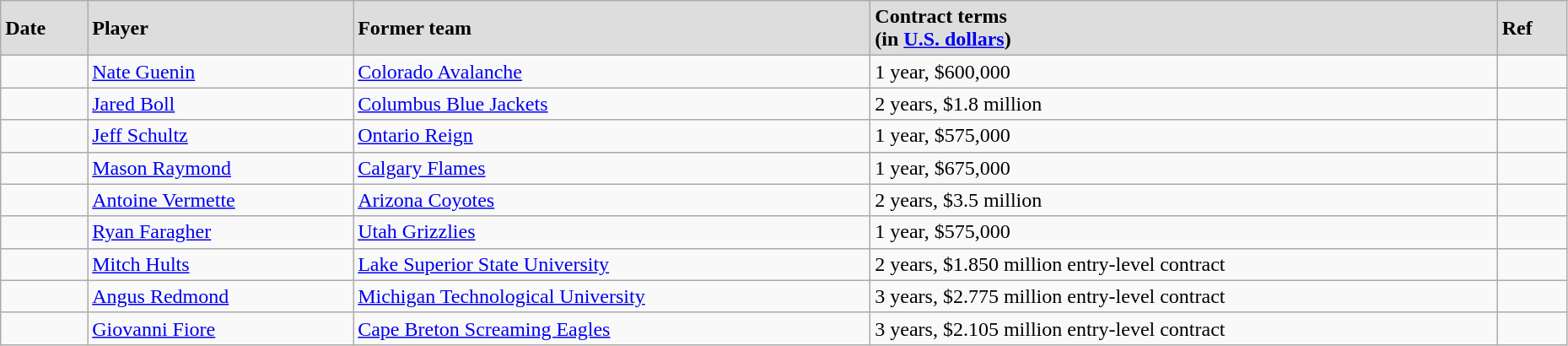<table class="wikitable" width=98%>
<tr style="background:#ddd;">
<td><strong>Date</strong></td>
<td><strong>Player</strong></td>
<td><strong>Former team</strong></td>
<td><strong>Contract terms</strong><br><strong>(in <a href='#'>U.S. dollars</a>)</strong></td>
<td><strong>Ref</strong></td>
</tr>
<tr>
<td></td>
<td><a href='#'>Nate Guenin</a></td>
<td><a href='#'>Colorado Avalanche</a></td>
<td>1 year, $600,000</td>
<td></td>
</tr>
<tr>
<td></td>
<td><a href='#'>Jared Boll</a></td>
<td><a href='#'>Columbus Blue Jackets</a></td>
<td>2 years, $1.8 million</td>
<td></td>
</tr>
<tr>
<td></td>
<td><a href='#'>Jeff Schultz</a></td>
<td><a href='#'>Ontario Reign</a></td>
<td>1 year, $575,000</td>
<td></td>
</tr>
<tr>
<td></td>
<td><a href='#'>Mason Raymond</a></td>
<td><a href='#'>Calgary Flames</a></td>
<td>1 year, $675,000</td>
<td></td>
</tr>
<tr>
<td></td>
<td><a href='#'>Antoine Vermette</a></td>
<td><a href='#'>Arizona Coyotes</a></td>
<td>2 years, $3.5 million</td>
<td></td>
</tr>
<tr>
<td></td>
<td><a href='#'>Ryan Faragher</a></td>
<td><a href='#'>Utah Grizzlies</a></td>
<td>1 year, $575,000</td>
<td></td>
</tr>
<tr>
<td></td>
<td><a href='#'>Mitch Hults</a></td>
<td><a href='#'>Lake Superior State University</a></td>
<td>2 years, $1.850 million entry-level contract</td>
<td></td>
</tr>
<tr>
<td></td>
<td><a href='#'>Angus Redmond</a></td>
<td><a href='#'>Michigan Technological University</a></td>
<td>3 years, $2.775 million entry-level contract</td>
<td></td>
</tr>
<tr>
<td></td>
<td><a href='#'>Giovanni Fiore</a></td>
<td><a href='#'>Cape Breton Screaming Eagles</a></td>
<td>3 years, $2.105 million entry-level contract</td>
<td></td>
</tr>
</table>
